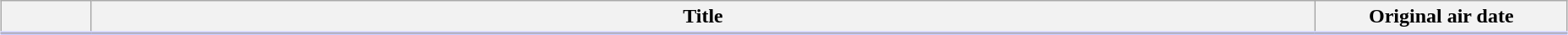<table class="plainrowheaders wikitable" style="width:98%; margin:auto; background:#FFF">
<tr style="border-bottom: 3px solid #CCF;">
<th style="width:4em;"></th>
<th>Title</th>
<th style="width:12em;">Original air date</th>
</tr>
<tr>
</tr>
</table>
